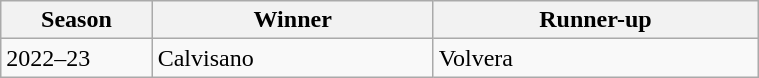<table class="wikitable" style="width:40%">
<tr>
<th style="width:20%">Season</th>
<th>Winner</th>
<th>Runner-up</th>
</tr>
<tr>
<td>2022–23</td>
<td>Calvisano</td>
<td>Volvera</td>
</tr>
</table>
